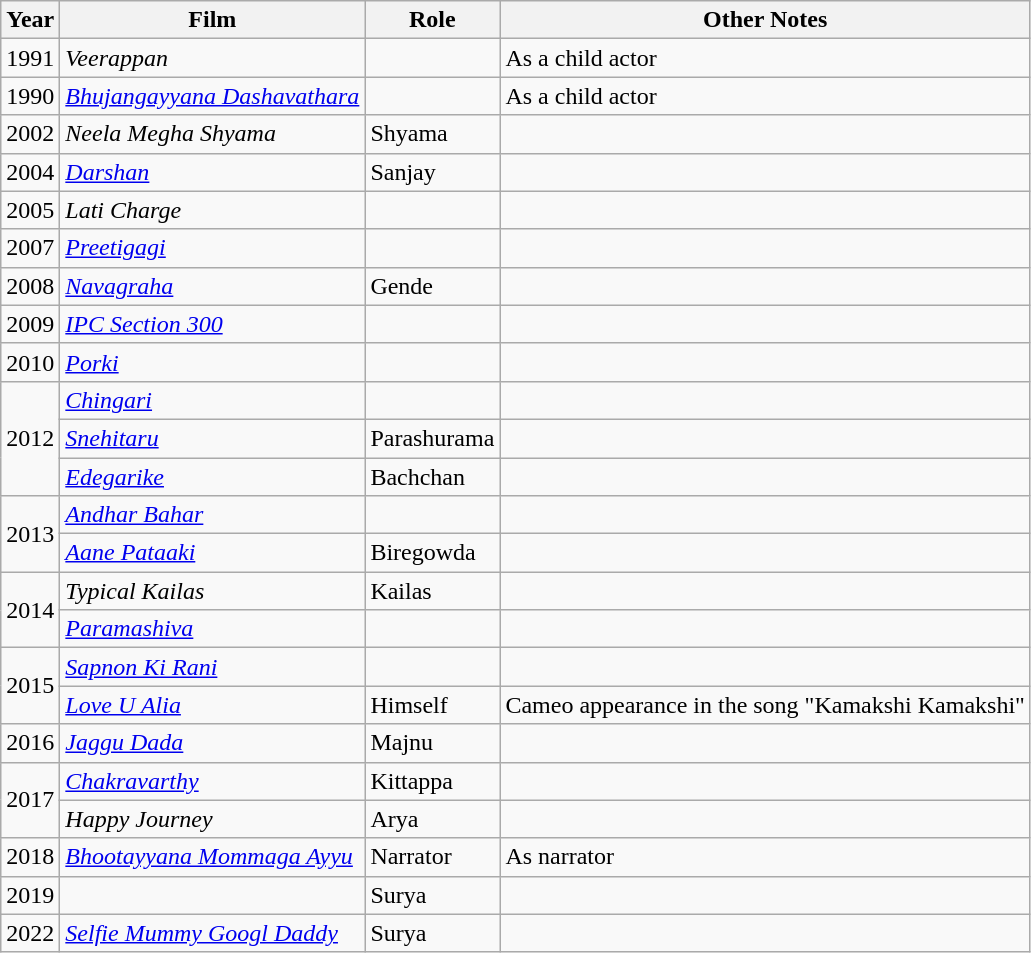<table class="wikitable sortable">
<tr>
<th>Year</th>
<th>Film</th>
<th>Role</th>
<th>Other Notes</th>
</tr>
<tr>
<td>1991</td>
<td><em>Veerappan</em></td>
<td></td>
<td>As a child actor</td>
</tr>
<tr>
<td>1990</td>
<td><em><a href='#'>Bhujangayyana Dashavathara</a></em></td>
<td></td>
<td>As a child actor</td>
</tr>
<tr>
<td>2002</td>
<td><em>Neela Megha Shyama</em></td>
<td>Shyama</td>
<td></td>
</tr>
<tr>
<td>2004</td>
<td><em><a href='#'>Darshan</a></em></td>
<td>Sanjay</td>
<td></td>
</tr>
<tr>
<td>2005</td>
<td><em>Lati Charge</em></td>
<td></td>
</tr>
<tr>
<td>2007</td>
<td><em><a href='#'>Preetigagi</a></em></td>
<td></td>
<td></td>
</tr>
<tr>
<td>2008</td>
<td><em><a href='#'>Navagraha</a></em></td>
<td>Gende</td>
<td></td>
</tr>
<tr>
<td>2009</td>
<td><em><a href='#'>IPC Section 300</a></em></td>
<td></td>
<td></td>
</tr>
<tr>
<td>2010</td>
<td><em><a href='#'>Porki</a></em></td>
<td></td>
<td></td>
</tr>
<tr>
<td rowspan="3">2012</td>
<td><em><a href='#'>Chingari</a></em></td>
<td></td>
<td></td>
</tr>
<tr>
<td><em><a href='#'>Snehitaru</a></em></td>
<td>Parashurama</td>
<td></td>
</tr>
<tr>
<td><em><a href='#'>Edegarike</a></em></td>
<td>Bachchan</td>
<td></td>
</tr>
<tr>
<td rowspan="2">2013</td>
<td><em><a href='#'>Andhar Bahar</a></em></td>
<td></td>
<td></td>
</tr>
<tr>
<td><em><a href='#'>Aane Pataaki</a></em></td>
<td>Biregowda</td>
<td></td>
</tr>
<tr>
<td rowspan="2">2014</td>
<td><em>Typical Kailas</em></td>
<td>Kailas</td>
<td></td>
</tr>
<tr>
<td><em><a href='#'>Paramashiva</a></em></td>
<td></td>
<td></td>
</tr>
<tr>
<td rowspan="2">2015</td>
<td><em><a href='#'>Sapnon Ki Rani</a></em></td>
<td></td>
<td></td>
</tr>
<tr>
<td><em><a href='#'>Love U Alia</a></em></td>
<td>Himself</td>
<td>Cameo appearance in the song "Kamakshi Kamakshi"</td>
</tr>
<tr>
<td>2016</td>
<td><em><a href='#'>Jaggu Dada</a></em></td>
<td>Majnu</td>
<td></td>
</tr>
<tr>
<td rowspan="2">2017</td>
<td><em><a href='#'>Chakravarthy</a></em></td>
<td>Kittappa</td>
<td></td>
</tr>
<tr>
<td><em>Happy Journey</em></td>
<td>Arya</td>
<td></td>
</tr>
<tr>
<td>2018</td>
<td><em><a href='#'>Bhootayyana Mommaga Ayyu</a></em></td>
<td>Narrator</td>
<td>As narrator</td>
</tr>
<tr>
<td>2019</td>
<td></td>
<td>Surya</td>
<td></td>
</tr>
<tr>
<td>2022</td>
<td><em><a href='#'>Selfie Mummy Googl Daddy</a></em></td>
<td>Surya</td>
<td></td>
</tr>
</table>
